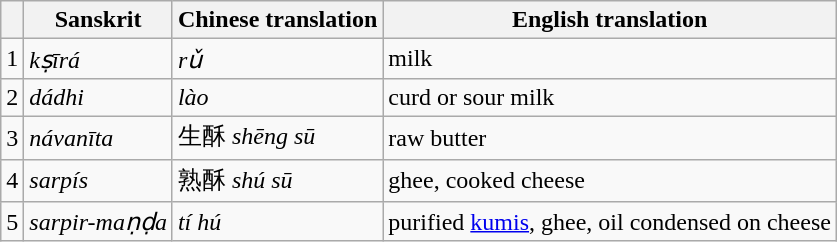<table class="wikitable">
<tr>
<th></th>
<th>Sanskrit</th>
<th>Chinese translation</th>
<th>English translation</th>
</tr>
<tr>
<td>1</td>
<td> <em>kṣīrá</em></td>
<td> <em>rǔ</em></td>
<td>milk</td>
</tr>
<tr>
<td>2</td>
<td> <em>dádhi</em></td>
<td> <em>lào</em></td>
<td>curd or sour milk</td>
</tr>
<tr>
<td>3</td>
<td> <em>návanīta</em></td>
<td>生酥 <em>shēng sū</em></td>
<td>raw butter</td>
</tr>
<tr>
<td>4</td>
<td> <em>sarpís</em></td>
<td>熟酥 <em>shú sū</em></td>
<td>ghee, cooked cheese</td>
</tr>
<tr>
<td>5</td>
<td> <em>sarpir-maṇḍa</em></td>
<td> <em>tí hú</em></td>
<td>purified <a href='#'>kumis</a>, ghee, oil condensed on cheese</td>
</tr>
</table>
